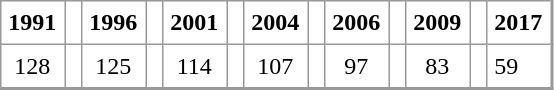<table align="center" rules="all" cellspacing="0" cellpadding="5" style="border: 1px solid #999; border-right: 2px solid #999; border-bottom:2px solid #999">
<tr>
<th>1991</th>
<th></th>
<th>1996</th>
<th></th>
<th>2001</th>
<th></th>
<th>2004</th>
<th></th>
<th>2006</th>
<th></th>
<th>2009</th>
<th></th>
<th>2017</th>
</tr>
<tr>
<td align=center>128</td>
<td></td>
<td align=center>125</td>
<td></td>
<td align=center>114</td>
<td></td>
<td align=center>107</td>
<td></td>
<td align=center>97</td>
<td></td>
<td align=center>83</td>
<td></td>
<td>59</td>
</tr>
</table>
